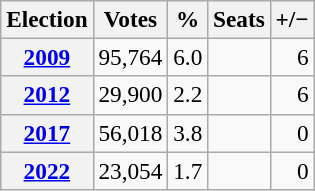<table class="wikitable" style="font-size:97%; text-align:right;">
<tr>
<th>Election</th>
<th>Votes</th>
<th>%</th>
<th>Seats</th>
<th>+/−</th>
</tr>
<tr>
<th><strong><a href='#'>2009</a></strong></th>
<td>95,764</td>
<td>6.0</td>
<td></td>
<td> 6</td>
</tr>
<tr>
<th><strong><a href='#'>2012</a></strong></th>
<td>29,900</td>
<td>2.2</td>
<td></td>
<td> 6</td>
</tr>
<tr>
<th><strong><a href='#'>2017</a></strong></th>
<td>56,018</td>
<td>3.8</td>
<td></td>
<td> 0</td>
</tr>
<tr>
<th><strong><a href='#'>2022</a></strong></th>
<td>23,054</td>
<td>1.7</td>
<td></td>
<td> 0</td>
</tr>
</table>
